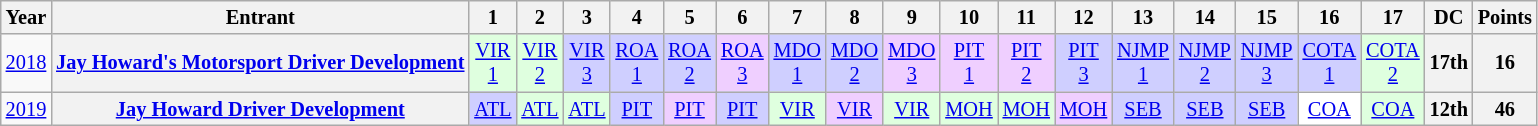<table class="wikitable" style="text-align:center; font-size:85%">
<tr>
<th>Year</th>
<th>Entrant</th>
<th>1</th>
<th>2</th>
<th>3</th>
<th>4</th>
<th>5</th>
<th>6</th>
<th>7</th>
<th>8</th>
<th>9</th>
<th>10</th>
<th>11</th>
<th>12</th>
<th>13</th>
<th>14</th>
<th>15</th>
<th>16</th>
<th>17</th>
<th>DC</th>
<th>Points</th>
</tr>
<tr>
<td><a href='#'>2018</a></td>
<th nowrap><a href='#'>Jay Howard's Motorsport Driver Development</a></th>
<td style="background:#DFFFDF;"><a href='#'>VIR<br>1</a><br></td>
<td style="background:#DFFFDF;"><a href='#'>VIR<br>2</a><br></td>
<td style="background:#CFCFFF;"><a href='#'>VIR<br>3</a><br></td>
<td style="background:#CFCFFF"><a href='#'>ROA<br>1</a><br></td>
<td style="background:#CFCFFF"><a href='#'>ROA<br>2</a><br></td>
<td style="background:#EFCFFF"><a href='#'>ROA<br>3</a><br></td>
<td style="background:#CFCFFF"><a href='#'>MDO<br>1</a><br></td>
<td style="background:#CFCFFF"><a href='#'>MDO<br>2</a><br></td>
<td style="background:#EFCFFF"><a href='#'>MDO<br>3</a><br></td>
<td style="background:#EFCFFF"><a href='#'>PIT<br>1</a><br></td>
<td style="background:#EFCFFF"><a href='#'>PIT<br>2</a><br></td>
<td style="background:#CFCFFF"><a href='#'>PIT<br>3</a><br></td>
<td style="background:#CFCFFF"><a href='#'>NJMP<br>1</a><br></td>
<td style="background:#CFCFFF"><a href='#'>NJMP<br>2</a><br></td>
<td style="background:#CFCFFF"><a href='#'>NJMP<br>3</a><br></td>
<td style="background:#CFCFFF"><a href='#'>COTA<br>1</a><br></td>
<td style="background:#DFFFDF"><a href='#'>COTA<br>2</a><br></td>
<th>17th</th>
<th>16</th>
</tr>
<tr>
<td><a href='#'>2019</a></td>
<th nowrap><a href='#'>Jay Howard Driver Development</a></th>
<td style="background:#CFCFFF"><a href='#'>ATL</a><br></td>
<td style="background:#DFFFDF"><a href='#'>ATL</a><br></td>
<td style="background:#DFFFDF"><a href='#'>ATL</a><br></td>
<td style="background:#CFCFFF"><a href='#'>PIT</a><br></td>
<td style="background:#EFCFFF"><a href='#'>PIT</a><br></td>
<td style="background:#CFCFFF"><a href='#'>PIT</a><br></td>
<td style="background:#DFFFDF"><a href='#'>VIR</a><br></td>
<td style="background:#EFCFFF"><a href='#'>VIR</a><br></td>
<td style="background:#DFFFDF"><a href='#'>VIR</a><br></td>
<td style="background:#DFFFDF"><a href='#'>MOH</a><br></td>
<td style="background:#DFFFDF"><a href='#'>MOH</a><br></td>
<td style="background:#EFCFFF"><a href='#'>MOH</a><br></td>
<td style="background:#CFCFFF;"><a href='#'>SEB</a><br></td>
<td style="background:#CFCFFF;"><a href='#'>SEB</a><br></td>
<td style="background:#CFCFFF;"><a href='#'>SEB</a><br></td>
<td style="background:#FFFFFF;"><a href='#'>COA</a><br></td>
<td style="background:#DFFFDF;"><a href='#'>COA</a><br></td>
<th>12th</th>
<th>46</th>
</tr>
</table>
